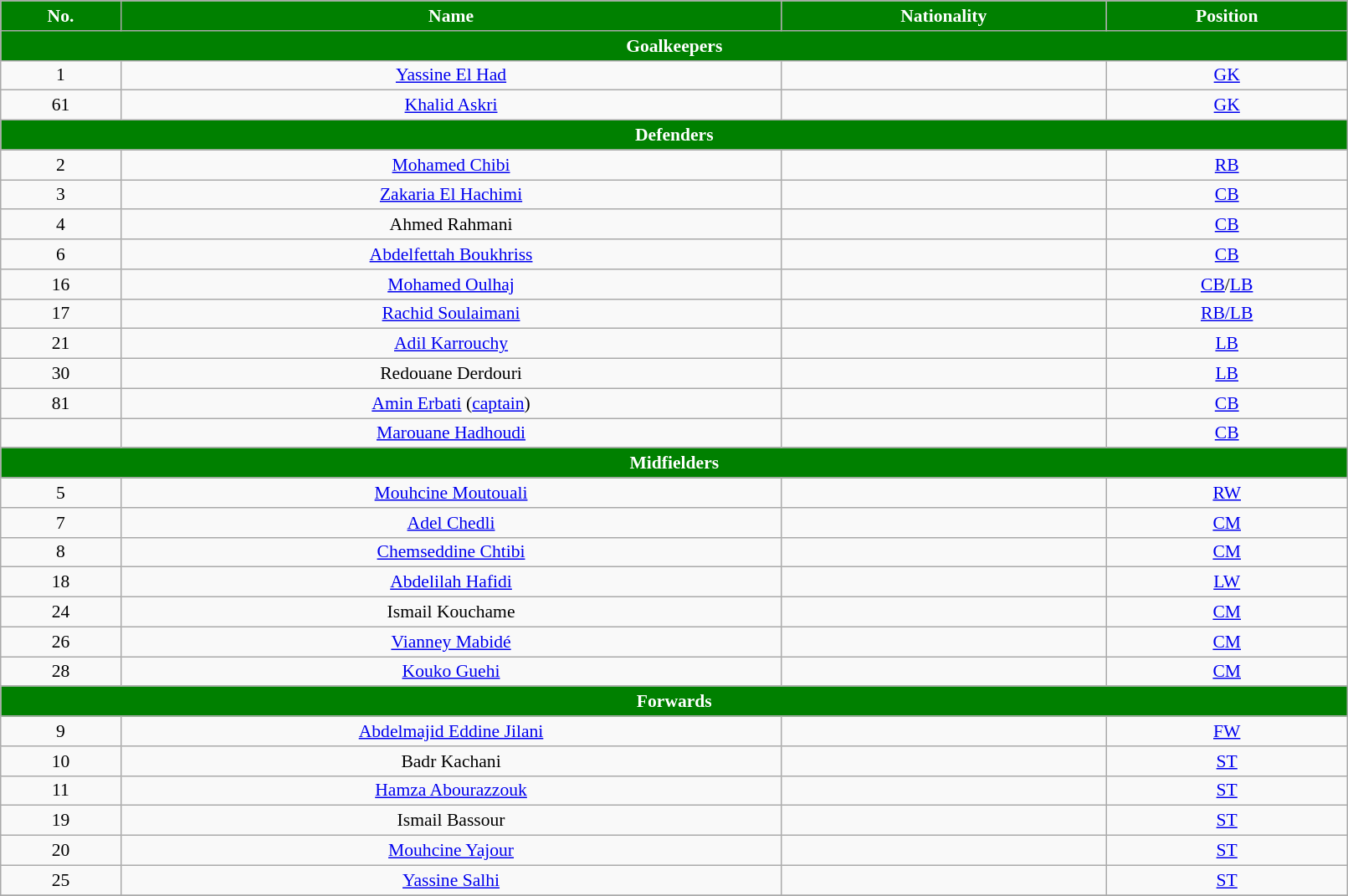<table class="wikitable"  style="text-align:center; font-size:90%; width:85%;">
<tr>
<th style="background:#008000; color:white; text-align:center;">No.</th>
<th style="background:#008000; color:white; text-align:center;">Name</th>
<th style="background:#008000; color:white; text-align:center;">Nationality</th>
<th style="background:#008000; color:white; text-align:center;">Position</th>
</tr>
<tr>
<th colspan="11"  style="background:#008000; color:white; text-align:center;">Goalkeepers</th>
</tr>
<tr>
<td>1</td>
<td><a href='#'>Yassine El Had</a></td>
<td></td>
<td><a href='#'>GK</a></td>
</tr>
<tr>
<td>61</td>
<td><a href='#'>Khalid Askri</a></td>
<td></td>
<td><a href='#'>GK</a></td>
</tr>
<tr>
<th colspan="11"  style="background:#008000; color:white; text-align:center;">Defenders</th>
</tr>
<tr>
<td>2</td>
<td><a href='#'>Mohamed Chibi</a></td>
<td></td>
<td><a href='#'>RB</a></td>
</tr>
<tr>
<td>3</td>
<td><a href='#'>Zakaria El Hachimi</a></td>
<td></td>
<td><a href='#'>CB</a></td>
</tr>
<tr>
<td>4</td>
<td>Ahmed Rahmani</td>
<td></td>
<td><a href='#'>CB</a></td>
</tr>
<tr>
<td>6</td>
<td><a href='#'>Abdelfettah Boukhriss</a></td>
<td></td>
<td><a href='#'>CB</a></td>
</tr>
<tr>
<td>16</td>
<td><a href='#'>Mohamed Oulhaj</a></td>
<td></td>
<td><a href='#'>CB</a>/<a href='#'>LB</a></td>
</tr>
<tr>
<td>17</td>
<td><a href='#'>Rachid Soulaimani</a></td>
<td></td>
<td><a href='#'>RB/LB</a></td>
</tr>
<tr>
<td>21</td>
<td><a href='#'>Adil Karrouchy</a></td>
<td></td>
<td><a href='#'>LB</a></td>
</tr>
<tr>
<td>30</td>
<td>Redouane Derdouri</td>
<td></td>
<td><a href='#'>LB</a></td>
</tr>
<tr>
<td>81</td>
<td><a href='#'>Amin Erbati</a> (<a href='#'>captain</a>)</td>
<td></td>
<td><a href='#'>CB</a></td>
</tr>
<tr>
<td></td>
<td><a href='#'>Marouane Hadhoudi</a></td>
<td></td>
<td><a href='#'>CB</a></td>
</tr>
<tr>
<th colspan="11"  style="background:#008000; color:white; text-align:center;">Midfielders</th>
</tr>
<tr>
<td>5</td>
<td><a href='#'>Mouhcine Moutouali</a></td>
<td></td>
<td><a href='#'>RW</a></td>
</tr>
<tr>
<td>7</td>
<td><a href='#'>Adel Chedli</a></td>
<td></td>
<td><a href='#'>CM</a></td>
</tr>
<tr>
<td>8</td>
<td><a href='#'>Chemseddine Chtibi</a></td>
<td></td>
<td><a href='#'>CM</a></td>
</tr>
<tr>
<td>18</td>
<td><a href='#'>Abdelilah Hafidi</a></td>
<td></td>
<td><a href='#'>LW</a></td>
</tr>
<tr>
<td>24</td>
<td>Ismail Kouchame</td>
<td></td>
<td><a href='#'>CM</a></td>
</tr>
<tr>
<td>26</td>
<td><a href='#'>Vianney Mabidé</a></td>
<td></td>
<td><a href='#'>CM</a></td>
</tr>
<tr>
<td>28</td>
<td><a href='#'>Kouko Guehi</a></td>
<td></td>
<td><a href='#'>CM</a></td>
</tr>
<tr>
<th colspan="11"  style="background:#008000; color:white; text-align:center;">Forwards</th>
</tr>
<tr>
<td>9</td>
<td><a href='#'>Abdelmajid Eddine Jilani</a></td>
<td></td>
<td><a href='#'>FW</a></td>
</tr>
<tr>
<td>10</td>
<td>Badr Kachani</td>
<td></td>
<td><a href='#'>ST</a></td>
</tr>
<tr>
<td>11</td>
<td><a href='#'>Hamza Abourazzouk</a></td>
<td></td>
<td><a href='#'>ST</a></td>
</tr>
<tr>
<td>19</td>
<td>Ismail Bassour</td>
<td></td>
<td><a href='#'>ST</a></td>
</tr>
<tr>
<td>20</td>
<td><a href='#'>Mouhcine Yajour</a></td>
<td></td>
<td><a href='#'>ST</a></td>
</tr>
<tr>
<td>25</td>
<td><a href='#'>Yassine Salhi</a></td>
<td></td>
<td><a href='#'>ST</a></td>
</tr>
<tr>
</tr>
</table>
